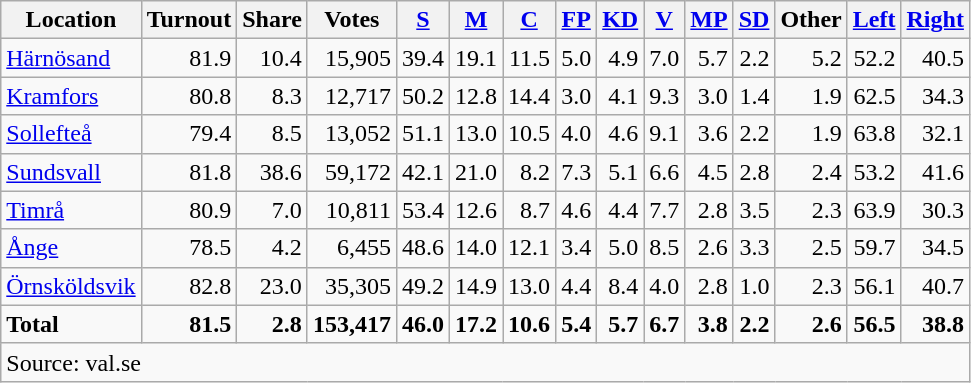<table class="wikitable sortable" style=text-align:right>
<tr>
<th>Location</th>
<th>Turnout</th>
<th>Share</th>
<th>Votes</th>
<th><a href='#'>S</a></th>
<th><a href='#'>M</a></th>
<th><a href='#'>C</a></th>
<th><a href='#'>FP</a></th>
<th><a href='#'>KD</a></th>
<th><a href='#'>V</a></th>
<th><a href='#'>MP</a></th>
<th><a href='#'>SD</a></th>
<th>Other</th>
<th><a href='#'>Left</a></th>
<th><a href='#'>Right</a></th>
</tr>
<tr>
<td align=left><a href='#'>Härnösand</a></td>
<td>81.9</td>
<td>10.4</td>
<td>15,905</td>
<td>39.4</td>
<td>19.1</td>
<td>11.5</td>
<td>5.0</td>
<td>4.9</td>
<td>7.0</td>
<td>5.7</td>
<td>2.2</td>
<td>5.2</td>
<td>52.2</td>
<td>40.5</td>
</tr>
<tr>
<td align=left><a href='#'>Kramfors</a></td>
<td>80.8</td>
<td>8.3</td>
<td>12,717</td>
<td>50.2</td>
<td>12.8</td>
<td>14.4</td>
<td>3.0</td>
<td>4.1</td>
<td>9.3</td>
<td>3.0</td>
<td>1.4</td>
<td>1.9</td>
<td>62.5</td>
<td>34.3</td>
</tr>
<tr>
<td align=left><a href='#'>Sollefteå</a></td>
<td>79.4</td>
<td>8.5</td>
<td>13,052</td>
<td>51.1</td>
<td>13.0</td>
<td>10.5</td>
<td>4.0</td>
<td>4.6</td>
<td>9.1</td>
<td>3.6</td>
<td>2.2</td>
<td>1.9</td>
<td>63.8</td>
<td>32.1</td>
</tr>
<tr>
<td align=left><a href='#'>Sundsvall</a></td>
<td>81.8</td>
<td>38.6</td>
<td>59,172</td>
<td>42.1</td>
<td>21.0</td>
<td>8.2</td>
<td>7.3</td>
<td>5.1</td>
<td>6.6</td>
<td>4.5</td>
<td>2.8</td>
<td>2.4</td>
<td>53.2</td>
<td>41.6</td>
</tr>
<tr>
<td align=left><a href='#'>Timrå</a></td>
<td>80.9</td>
<td>7.0</td>
<td>10,811</td>
<td>53.4</td>
<td>12.6</td>
<td>8.7</td>
<td>4.6</td>
<td>4.4</td>
<td>7.7</td>
<td>2.8</td>
<td>3.5</td>
<td>2.3</td>
<td>63.9</td>
<td>30.3</td>
</tr>
<tr>
<td align=left><a href='#'>Ånge</a></td>
<td>78.5</td>
<td>4.2</td>
<td>6,455</td>
<td>48.6</td>
<td>14.0</td>
<td>12.1</td>
<td>3.4</td>
<td>5.0</td>
<td>8.5</td>
<td>2.6</td>
<td>3.3</td>
<td>2.5</td>
<td>59.7</td>
<td>34.5</td>
</tr>
<tr>
<td align=left><a href='#'>Örnsköldsvik</a></td>
<td>82.8</td>
<td>23.0</td>
<td>35,305</td>
<td>49.2</td>
<td>14.9</td>
<td>13.0</td>
<td>4.4</td>
<td>8.4</td>
<td>4.0</td>
<td>2.8</td>
<td>1.0</td>
<td>2.3</td>
<td>56.1</td>
<td>40.7</td>
</tr>
<tr>
<td align=left><strong>Total</strong></td>
<td><strong>81.5</strong></td>
<td><strong>2.8</strong></td>
<td><strong>153,417</strong></td>
<td><strong>46.0</strong></td>
<td><strong>17.2</strong></td>
<td><strong>10.6</strong></td>
<td><strong>5.4</strong></td>
<td><strong>5.7</strong></td>
<td><strong>6.7</strong></td>
<td><strong>3.8</strong></td>
<td><strong>2.2</strong></td>
<td><strong>2.6</strong></td>
<td><strong>56.5</strong></td>
<td><strong>38.8</strong></td>
</tr>
<tr>
<td align=left colspan=15>Source: val.se </td>
</tr>
</table>
